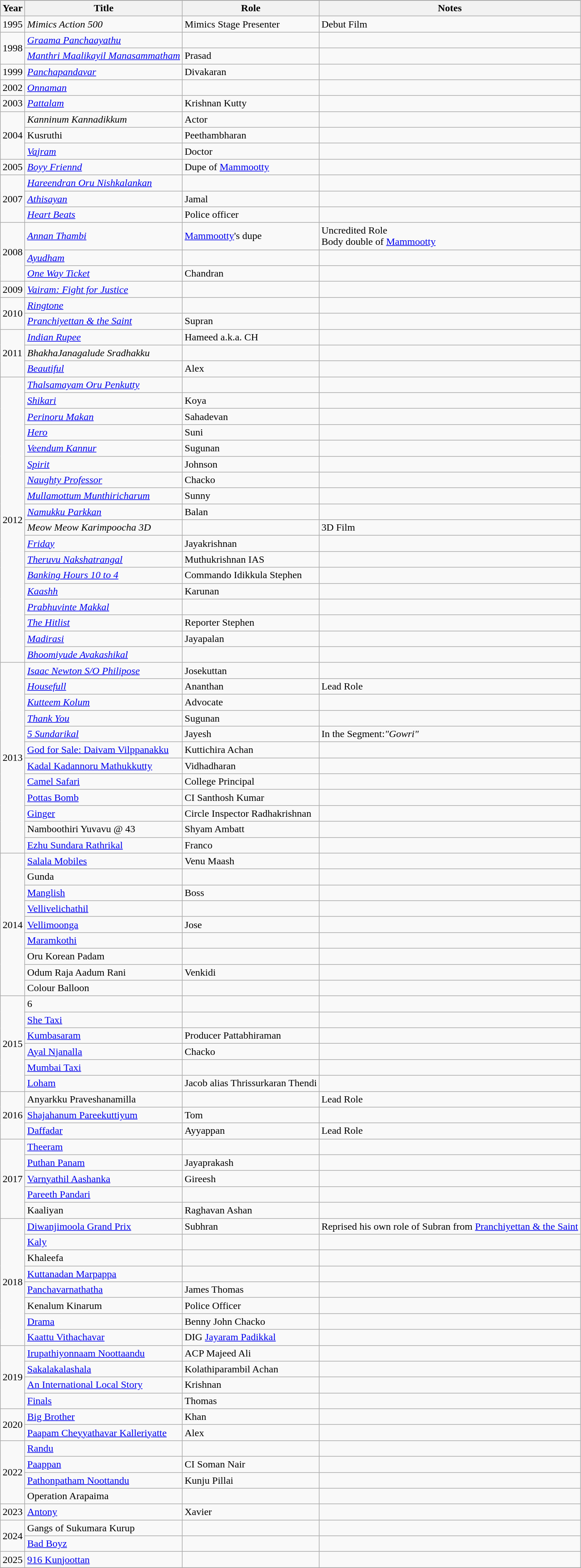<table class="wikitable sortable">
<tr style="background:#000;">
<th>Year</th>
<th>Title</th>
<th>Role</th>
<th class="unsortable">Notes</th>
</tr>
<tr>
<td>1995</td>
<td><em>Mimics Action 500</em></td>
<td>Mimics Stage Presenter</td>
<td>Debut Film</td>
</tr>
<tr>
<td rowspan="2">1998</td>
<td><em><a href='#'>Graama Panchaayathu</a></em></td>
<td></td>
<td></td>
</tr>
<tr>
<td><em><a href='#'>Manthri Maalikayil Manasammatham</a></em></td>
<td>Prasad</td>
<td></td>
</tr>
<tr>
<td>1999</td>
<td><em><a href='#'> Panchapandavar</a></em></td>
<td>Divakaran</td>
<td></td>
</tr>
<tr>
<td>2002</td>
<td><em><a href='#'>Onnaman</a></em></td>
<td></td>
<td></td>
</tr>
<tr>
<td>2003</td>
<td><em><a href='#'>Pattalam</a></em></td>
<td>Krishnan Kutty</td>
<td></td>
</tr>
<tr>
<td rowspan="3">2004</td>
<td><em>Kanninum Kannadikkum</em></td>
<td>Actor</td>
<td></td>
</tr>
<tr>
<td>Kusruthi</td>
<td>Peethambharan</td>
<td></td>
</tr>
<tr>
<td><em><a href='#'>Vajram</a></em></td>
<td>Doctor</td>
<td></td>
</tr>
<tr>
<td rowspan="1">2005</td>
<td><em><a href='#'>Boyy Friennd</a></em></td>
<td>Dupe of <a href='#'>Mammootty</a></td>
<td></td>
</tr>
<tr>
<td rowspan="3">2007</td>
<td><em><a href='#'>Hareendran Oru Nishkalankan</a></em></td>
<td></td>
<td></td>
</tr>
<tr>
<td><em><a href='#'>Athisayan</a></em></td>
<td>Jamal</td>
<td></td>
</tr>
<tr>
<td><em><a href='#'>Heart Beats</a></em></td>
<td>Police officer</td>
<td></td>
</tr>
<tr>
<td rowspan="3">2008</td>
<td><em><a href='#'>Annan Thambi</a></em></td>
<td><a href='#'>Mammootty</a>'s dupe</td>
<td>Uncredited Role<br>Body double of <a href='#'>Mammootty</a></td>
</tr>
<tr>
<td><em><a href='#'>Ayudham</a></em></td>
<td></td>
<td></td>
</tr>
<tr>
<td><em><a href='#'>One Way Ticket</a></em></td>
<td>Chandran</td>
<td></td>
</tr>
<tr>
<td>2009</td>
<td><em><a href='#'>Vairam: Fight for Justice</a></em></td>
<td></td>
<td></td>
</tr>
<tr>
<td rowspan="2">2010</td>
<td><em><a href='#'>Ringtone</a></em></td>
<td></td>
<td></td>
</tr>
<tr>
<td><em><a href='#'>Pranchiyettan & the Saint</a></em></td>
<td>Supran</td>
<td></td>
</tr>
<tr>
<td rowspan="3">2011</td>
<td><em><a href='#'>Indian Rupee</a></em></td>
<td>Hameed a.k.a. CH</td>
<td></td>
</tr>
<tr>
<td><em>BhakhaJanagalude Sradhakku</em></td>
<td></td>
<td></td>
</tr>
<tr>
<td><em><a href='#'>Beautiful</a></em></td>
<td>Alex</td>
<td></td>
</tr>
<tr>
<td rowspan="18">2012</td>
<td><em><a href='#'>Thalsamayam Oru Penkutty</a></em></td>
<td></td>
<td></td>
</tr>
<tr>
<td><em><a href='#'>Shikari</a></em></td>
<td>Koya</td>
<td></td>
</tr>
<tr>
<td><em><a href='#'>Perinoru Makan</a></em></td>
<td>Sahadevan</td>
<td></td>
</tr>
<tr>
<td><em><a href='#'>Hero</a></em></td>
<td>Suni</td>
<td></td>
</tr>
<tr>
<td><em><a href='#'>Veendum Kannur</a></em></td>
<td>Sugunan</td>
<td></td>
</tr>
<tr>
<td><em><a href='#'>Spirit</a></em></td>
<td>Johnson</td>
<td></td>
</tr>
<tr>
<td><em><a href='#'>Naughty Professor</a></em></td>
<td>Chacko</td>
<td></td>
</tr>
<tr>
<td><em><a href='#'>Mullamottum Munthiricharum</a></em></td>
<td>Sunny</td>
<td></td>
</tr>
<tr>
<td><em><a href='#'>Namukku Parkkan</a></em></td>
<td>Balan</td>
<td></td>
</tr>
<tr>
<td><em>Meow Meow Karimpoocha 3D</em></td>
<td></td>
<td>3D Film</td>
</tr>
<tr>
<td><em><a href='#'>Friday</a></em></td>
<td>Jayakrishnan</td>
<td></td>
</tr>
<tr>
<td><em><a href='#'>Theruvu Nakshatrangal</a></em></td>
<td>Muthukrishnan IAS</td>
<td></td>
</tr>
<tr>
<td><em><a href='#'>Banking Hours 10 to 4</a></em></td>
<td>Commando Idikkula Stephen</td>
<td></td>
</tr>
<tr>
<td><em><a href='#'>Kaashh</a></em></td>
<td>Karunan</td>
<td></td>
</tr>
<tr>
<td><em><a href='#'>Prabhuvinte Makkal</a></em></td>
<td></td>
<td></td>
</tr>
<tr>
<td><em><a href='#'>The Hitlist</a></em></td>
<td>Reporter Stephen</td>
<td></td>
</tr>
<tr>
<td><em><a href='#'>Madirasi</a></em></td>
<td>Jayapalan</td>
<td></td>
</tr>
<tr>
<td><em><a href='#'>Bhoomiyude Avakashikal</a></em></td>
<td></td>
<td></td>
</tr>
<tr>
<td rowspan="12">2013</td>
<td><em><a href='#'>Isaac Newton S/O Philipose</a></em></td>
<td>Josekuttan</td>
<td></td>
</tr>
<tr>
<td><em><a href='#'>Housefull</a></em></td>
<td>Ananthan</td>
<td>Lead Role</td>
</tr>
<tr>
<td><em><a href='#'>Kutteem Kolum</a></em></td>
<td>Advocate</td>
<td></td>
</tr>
<tr>
<td><em><a href='#'>Thank You</a></em></td>
<td>Sugunan</td>
<td></td>
</tr>
<tr>
<td><em><a href='#'>5 Sundarikal</a></em></td>
<td>Jayesh</td>
<td>In the Segment:<em>"Gowri"<strong></td>
</tr>
<tr>
<td></em><a href='#'>God for Sale: Daivam Vilppanakku</a><em></td>
<td>Kuttichira Achan</td>
<td></td>
</tr>
<tr>
<td></em><a href='#'>Kadal Kadannoru Mathukkutty</a><em></td>
<td>Vidhadharan</td>
<td></td>
</tr>
<tr>
<td></em><a href='#'>Camel Safari</a><em></td>
<td>College Principal</td>
<td></td>
</tr>
<tr>
<td></em><a href='#'>Pottas Bomb</a><em></td>
<td>CI Santhosh Kumar</td>
<td></td>
</tr>
<tr>
<td></em><a href='#'>Ginger</a><em></td>
<td>Circle Inspector Radhakrishnan</td>
<td></td>
</tr>
<tr>
<td></em>Namboothiri Yuvavu @ 43<em></td>
<td>Shyam Ambatt</td>
<td></td>
</tr>
<tr>
<td></em><a href='#'>Ezhu Sundara Rathrikal</a><em></td>
<td>Franco</td>
<td></td>
</tr>
<tr>
<td rowspan="9">2014</td>
<td></em><a href='#'>Salala Mobiles</a><em></td>
<td>Venu Maash</td>
<td></td>
</tr>
<tr>
<td></em>Gunda<em></td>
<td></td>
<td></td>
</tr>
<tr>
<td></em><a href='#'>Manglish</a><em></td>
<td>Boss</td>
<td></td>
</tr>
<tr>
<td></em><a href='#'>Vellivelichathil</a><em></td>
<td></td>
<td></td>
</tr>
<tr>
<td></em><a href='#'>Vellimoonga</a><em></td>
<td>Jose</td>
<td></td>
</tr>
<tr>
<td></em><a href='#'>Maramkothi</a><em></td>
<td></td>
<td></td>
</tr>
<tr>
<td></em>Oru Korean Padam<em></td>
<td></td>
<td></td>
</tr>
<tr>
<td></em>Odum Raja Aadum Rani<em></td>
<td>Venkidi</td>
<td></td>
</tr>
<tr>
<td></em>Colour Balloon<em></td>
<td></td>
<td></td>
</tr>
<tr>
<td rowspan="6">2015</td>
<td></em>6<em></td>
<td></td>
<td></td>
</tr>
<tr>
<td></em><a href='#'>She Taxi</a><em></td>
<td></td>
<td></td>
</tr>
<tr>
<td></em><a href='#'>Kumbasaram</a><em></td>
<td>Producer Pattabhiraman</td>
<td></td>
</tr>
<tr>
<td></em><a href='#'>Ayal Njanalla</a><em></td>
<td>Chacko</td>
<td></td>
</tr>
<tr>
<td></em><a href='#'>Mumbai Taxi</a><em></td>
<td></td>
<td></td>
</tr>
<tr>
<td></em><a href='#'>Loham</a><em></td>
<td>Jacob alias Thrissurkaran Thendi</td>
<td></td>
</tr>
<tr>
<td rowspan="3">2016</td>
<td></em>Anyarkku Praveshanamilla<em></td>
<td></td>
<td>Lead Role</td>
</tr>
<tr>
<td></em><a href='#'>Shajahanum Pareekuttiyum</a><em></td>
<td>Tom</td>
<td></td>
</tr>
<tr>
<td></em><a href='#'>Daffadar</a><em></td>
<td>Ayyappan</td>
<td>Lead Role</td>
</tr>
<tr>
<td rowspan="5">2017</td>
<td></em><a href='#'>Theeram</a><em></td>
<td></td>
<td></td>
</tr>
<tr>
<td></em><a href='#'>Puthan Panam</a><em></td>
<td>Jayaprakash</td>
<td></td>
</tr>
<tr>
<td></em><a href='#'>Varnyathil Aashanka</a><em></td>
<td>Gireesh</td>
<td></td>
</tr>
<tr>
<td></em><a href='#'>Pareeth Pandari</a><em></td>
<td></td>
<td></td>
</tr>
<tr>
<td></em>Kaaliyan<em></td>
<td>Raghavan Ashan</td>
<td></td>
</tr>
<tr>
<td rowspan="8">2018</td>
<td></em><a href='#'>Diwanjimoola Grand Prix</a><em></td>
<td>Subhran</td>
<td>Reprised his own role of Subran from <a href='#'>Pranchiyettan & the Saint</a></td>
</tr>
<tr>
<td></em><a href='#'>Kaly</a><em></td>
<td></td>
<td></td>
</tr>
<tr>
<td></em>Khaleefa<em></td>
<td></td>
<td></td>
</tr>
<tr>
<td></em><a href='#'>Kuttanadan Marpappa</a><em></td>
<td></td>
<td></td>
</tr>
<tr>
<td></em><a href='#'>Panchavarnathatha</a><em></td>
<td>James Thomas</td>
<td></td>
</tr>
<tr>
<td></em>Kenalum Kinarum<em></td>
<td>Police Officer</td>
<td></td>
</tr>
<tr>
<td></em><a href='#'>Drama</a><em></td>
<td>Benny John Chacko</td>
<td></td>
</tr>
<tr>
<td></em><a href='#'>Kaattu Vithachavar</a><em></td>
<td>DIG <a href='#'>Jayaram Padikkal</a></td>
<td></td>
</tr>
<tr>
<td rowspan="4">2019</td>
<td></em><a href='#'>Irupathiyonnaam Noottaandu</a><em></td>
<td>ACP Majeed Ali</td>
<td></td>
</tr>
<tr>
<td></em><a href='#'>Sakalakalashala</a><em></td>
<td>Kolathiparambil Achan</td>
<td></td>
</tr>
<tr>
<td></em><a href='#'>An International Local Story</a><em></td>
<td>Krishnan</td>
<td></td>
</tr>
<tr>
<td></em><a href='#'>Finals</a><em></td>
<td>Thomas</td>
<td></td>
</tr>
<tr>
<td rowspan=2>2020</td>
<td></em><a href='#'>Big Brother</a><em></td>
<td>Khan</td>
<td></td>
</tr>
<tr>
<td></em><a href='#'>Paapam Cheyyathavar Kalleriyatte</a><em></td>
<td>Alex</td>
<td></td>
</tr>
<tr>
<td rowspan=4>2022</td>
<td></em><a href='#'>Randu</a><em></td>
<td></td>
<td></td>
</tr>
<tr>
<td></em><a href='#'>Paappan</a><em></td>
<td>CI Soman Nair</td>
<td></td>
</tr>
<tr>
<td></em><a href='#'>Pathonpatham Noottandu</a><em></td>
<td>Kunju Pillai</td>
<td></td>
</tr>
<tr>
<td></em>Operation Arapaima<em></td>
<td></td>
<td></td>
</tr>
<tr>
<td>2023</td>
<td></em><a href='#'>Antony</a><em></td>
<td>Xavier</td>
<td></td>
</tr>
<tr>
<td rowspan=2>2024</td>
<td></em>Gangs of Sukumara Kurup<em></td>
<td></td>
<td></td>
</tr>
<tr>
<td></em><a href='#'>Bad Boyz</a><em></td>
<td></td>
<td></td>
</tr>
<tr>
<td>2025</td>
<td></em><a href='#'>916 Kunjoottan</a><em></td>
<td></td>
<td></td>
</tr>
<tr>
</tr>
</table>
